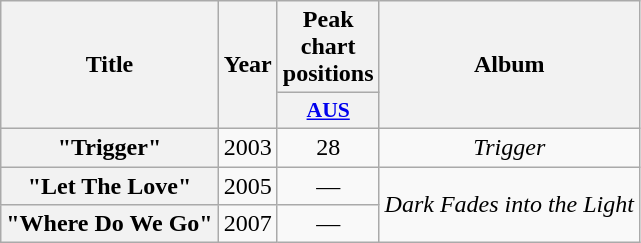<table class="wikitable plainrowheaders" style="text-align:center;">
<tr>
<th scope="col" rowspan="2">Title</th>
<th scope="col" rowspan="2">Year</th>
<th scope="col" colspan="1">Peak chart positions</th>
<th scope="col" rowspan="2">Album</th>
</tr>
<tr>
<th scope="col" style="width:3em;font-size:90%;"><a href='#'>AUS</a><br></th>
</tr>
<tr>
<th scope="row">"Trigger"</th>
<td>2003</td>
<td>28</td>
<td><em>Trigger</em></td>
</tr>
<tr>
<th scope="row">"Let The Love"</th>
<td>2005</td>
<td>—</td>
<td rowspan="2"><em>Dark Fades into the Light</em></td>
</tr>
<tr>
<th scope="row">"Where Do We Go"</th>
<td>2007</td>
<td>—</td>
</tr>
</table>
